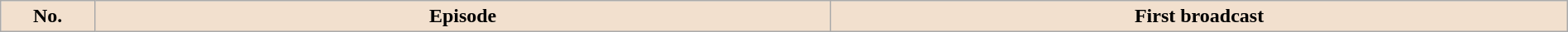<table class="wikitable plainrowheaders" style="width:100%; margin:auto; background:#fff;">
<tr>
<th style="background: #f2e0ce; width:6%;">No.</th>
<th style="background: #f2e0ce; width:47%;">Episode</th>
<th style="background: #f2e0ce; width:47%;">First broadcast<br>



</th>
</tr>
</table>
